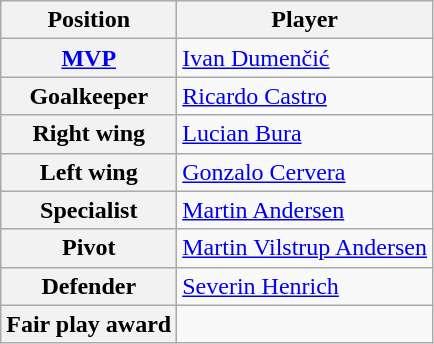<table class="wikitable plainrowheaders">
<tr>
<th scope="col">Position</th>
<th scope="col">Player</th>
</tr>
<tr>
<th scope="row"><a href='#'>MVP</a></th>
<td> <a href='#'>Ivan Dumenčić</a></td>
</tr>
<tr>
<th scope="row">Goalkeeper</th>
<td> <a href='#'>Ricardo Castro</a></td>
</tr>
<tr>
<th scope="row">Right wing</th>
<td> <a href='#'>Lucian Bura</a></td>
</tr>
<tr>
<th scope="row">Left wing</th>
<td> <a href='#'>Gonzalo Cervera</a></td>
</tr>
<tr>
<th scope="row">Specialist</th>
<td> <a href='#'>Martin Andersen</a></td>
</tr>
<tr>
<th scope="row">Pivot</th>
<td> <a href='#'>Martin Vilstrup Andersen</a></td>
</tr>
<tr>
<th scope="row">Defender</th>
<td> <a href='#'>Severin Henrich</a></td>
</tr>
<tr>
<th scope="row">Fair play award</th>
<td></td>
</tr>
</table>
